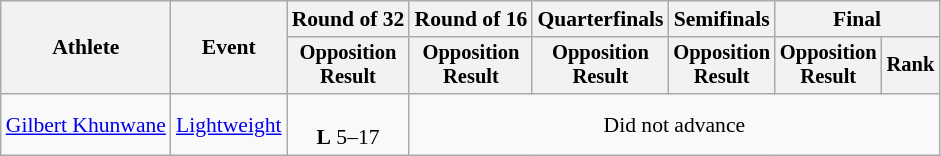<table class="wikitable" style="font-size:90%">
<tr>
<th rowspan="2">Athlete</th>
<th rowspan="2">Event</th>
<th>Round of 32</th>
<th>Round of 16</th>
<th>Quarterfinals</th>
<th>Semifinals</th>
<th colspan=2>Final</th>
</tr>
<tr style="font-size:95%">
<th>Opposition<br>Result</th>
<th>Opposition<br>Result</th>
<th>Opposition<br>Result</th>
<th>Opposition<br>Result</th>
<th>Opposition<br>Result</th>
<th>Rank</th>
</tr>
<tr align=center>
<td align=left><a href='#'>Gilbert Khunwane</a></td>
<td align=left><a href='#'>Lightweight</a></td>
<td><br><strong>L</strong> 5–17</td>
<td colspan=5>Did not advance</td>
</tr>
</table>
